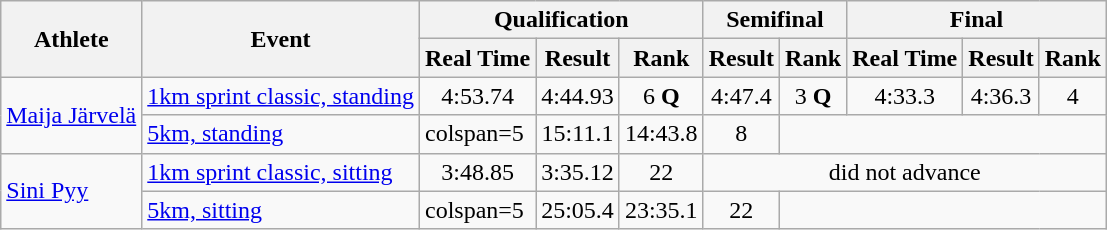<table class="wikitable" style="font-size:100%">
<tr>
<th rowspan="2">Athlete</th>
<th rowspan="2">Event</th>
<th colspan="3">Qualification</th>
<th colspan="2">Semifinal</th>
<th colspan="3">Final</th>
</tr>
<tr>
<th>Real Time</th>
<th>Result</th>
<th>Rank</th>
<th>Result</th>
<th>Rank</th>
<th>Real Time</th>
<th>Result</th>
<th>Rank</th>
</tr>
<tr>
<td rowspan=2><a href='#'>Maija Järvelä</a></td>
<td><a href='#'>1km sprint classic, standing</a></td>
<td align="center">4:53.74</td>
<td align="center">4:44.93</td>
<td align="center">6 <strong>Q</strong></td>
<td align="center">4:47.4</td>
<td align="center">3 <strong>Q</strong></td>
<td align="center">4:33.3</td>
<td align="center">4:36.3</td>
<td align="center">4</td>
</tr>
<tr>
<td><a href='#'>5km, standing</a></td>
<td>colspan=5 </td>
<td align="center">15:11.1</td>
<td align="center">14:43.8</td>
<td align="center">8</td>
</tr>
<tr>
<td rowspan=2><a href='#'>Sini Pyy</a></td>
<td><a href='#'>1km sprint classic, sitting</a></td>
<td align="center">3:48.85</td>
<td align="center">3:35.12</td>
<td align="center">22</td>
<td align="center" colspan=5>did not advance</td>
</tr>
<tr>
<td><a href='#'>5km, sitting</a></td>
<td>colspan=5 </td>
<td align="center">25:05.4</td>
<td align="center">23:35.1</td>
<td align="center">22</td>
</tr>
</table>
